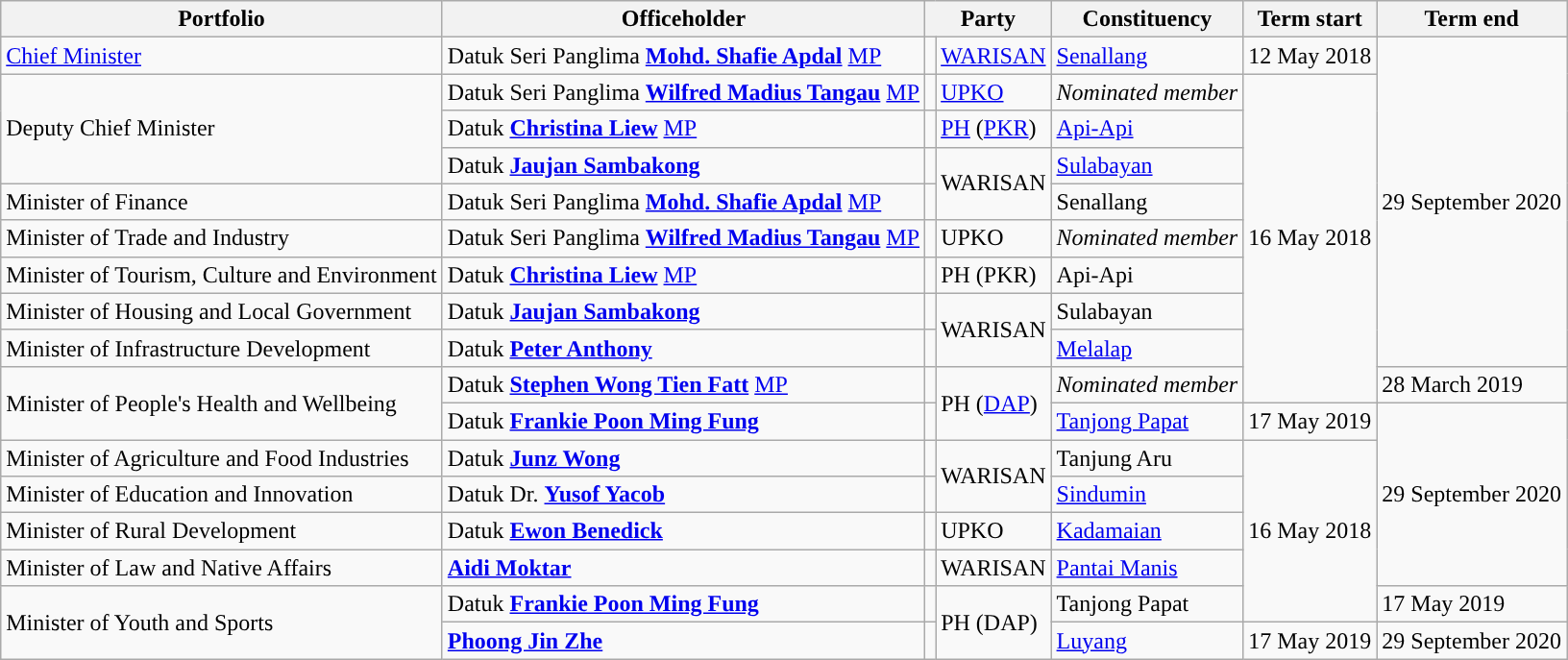<table class="wikitable sortable">
<tr>
<th>Portfolio</th>
<th>Officeholder</th>
<th colspan="2">Party</th>
<th>Constituency</th>
<th>Term start</th>
<th>Term end</th>
</tr>
<tr>
<td><a href='#'>Chief Minister</a></td>
<td>Datuk Seri Panglima <strong><a href='#'>Mohd. Shafie Apdal</a></strong> <a href='#'>MP</a></td>
<td style="background:"></td>
<td><a href='#'>WARISAN</a></td>
<td><a href='#'>Senallang</a></td>
<td>12 May 2018</td>
<td rowspan="9">29 September 2020</td>
</tr>
<tr>
<td rowspan="3">Deputy Chief Minister</td>
<td>Datuk Seri Panglima <strong><a href='#'>Wilfred Madius Tangau</a></strong> <a href='#'>MP</a></td>
<td style="background:"></td>
<td><a href='#'>UPKO</a></td>
<td><em>Nominated member</em></td>
<td rowspan="9">16 May 2018</td>
</tr>
<tr>
<td>Datuk <strong><a href='#'>Christina Liew</a></strong> <a href='#'>MP</a></td>
<td style="background:"></td>
<td><a href='#'>PH</a> (<a href='#'>PKR</a>)</td>
<td><a href='#'>Api-Api</a></td>
</tr>
<tr>
<td>Datuk <strong><a href='#'>Jaujan Sambakong</a></strong></td>
<td style="background:"></td>
<td rowspan="2">WARISAN</td>
<td><a href='#'>Sulabayan</a></td>
</tr>
<tr>
<td>Minister of Finance</td>
<td>Datuk Seri Panglima <strong><a href='#'>Mohd. Shafie Apdal</a></strong> <a href='#'>MP</a></td>
<td style="background:"></td>
<td>Senallang</td>
</tr>
<tr>
<td>Minister of Trade and Industry</td>
<td>Datuk Seri Panglima <strong><a href='#'>Wilfred Madius Tangau</a></strong> <a href='#'>MP</a></td>
<td style="background:"></td>
<td>UPKO</td>
<td><em>Nominated member</em></td>
</tr>
<tr>
<td>Minister of Tourism, Culture and Environment</td>
<td>Datuk <strong><a href='#'>Christina Liew</a></strong> <a href='#'>MP</a></td>
<td style="background:"></td>
<td>PH (PKR)</td>
<td>Api-Api</td>
</tr>
<tr>
<td>Minister of Housing and Local Government</td>
<td>Datuk <strong><a href='#'>Jaujan Sambakong</a></strong></td>
<td style="background:"></td>
<td rowspan="2">WARISAN</td>
<td>Sulabayan</td>
</tr>
<tr>
<td>Minister of Infrastructure Development</td>
<td>Datuk <strong><a href='#'>Peter Anthony</a></strong></td>
<td style="background:"></td>
<td><a href='#'>Melalap</a></td>
</tr>
<tr>
<td rowspan="2">Minister of People's Health and Wellbeing</td>
<td>Datuk <strong><a href='#'>Stephen Wong Tien Fatt</a></strong> <a href='#'>MP</a></td>
<td style="background:"></td>
<td rowspan="2">PH (<a href='#'>DAP</a>)</td>
<td><em>Nominated member</em></td>
<td>28 March 2019</td>
</tr>
<tr>
<td>Datuk <strong><a href='#'>Frankie Poon Ming Fung</a></strong></td>
<td style="background:"></td>
<td><a href='#'>Tanjong Papat</a></td>
<td>17 May 2019</td>
<td rowspan="5">29 September 2020</td>
</tr>
<tr>
<td>Minister of Agriculture and Food Industries</td>
<td>Datuk <strong><a href='#'>Junz Wong</a></strong></td>
<td style="background:"></td>
<td rowspan="2">WARISAN</td>
<td>Tanjung Aru</td>
<td rowspan="5">16 May 2018</td>
</tr>
<tr>
<td>Minister of Education and Innovation</td>
<td>Datuk Dr. <strong><a href='#'>Yusof Yacob</a></strong></td>
<td style="background:"></td>
<td><a href='#'>Sindumin</a></td>
</tr>
<tr>
<td>Minister of Rural Development</td>
<td>Datuk <strong><a href='#'>Ewon Benedick</a></strong></td>
<td style="background:"></td>
<td>UPKO</td>
<td><a href='#'>Kadamaian</a></td>
</tr>
<tr>
<td>Minister of Law and Native Affairs</td>
<td><strong><a href='#'>Aidi Moktar</a></strong></td>
<td style="background:"></td>
<td>WARISAN</td>
<td><a href='#'>Pantai Manis</a></td>
</tr>
<tr>
<td rowspan="2">Minister of Youth and Sports</td>
<td>Datuk <strong><a href='#'>Frankie Poon Ming Fung</a></strong></td>
<td style="background:"></td>
<td rowspan="2">PH (DAP)</td>
<td>Tanjong Papat</td>
<td>17 May 2019</td>
</tr>
<tr>
<td><strong><a href='#'>Phoong Jin Zhe</a></strong></td>
<td style="background:"></td>
<td><a href='#'>Luyang</a></td>
<td>17 May 2019</td>
<td>29 September 2020</td>
</tr>
</table>
